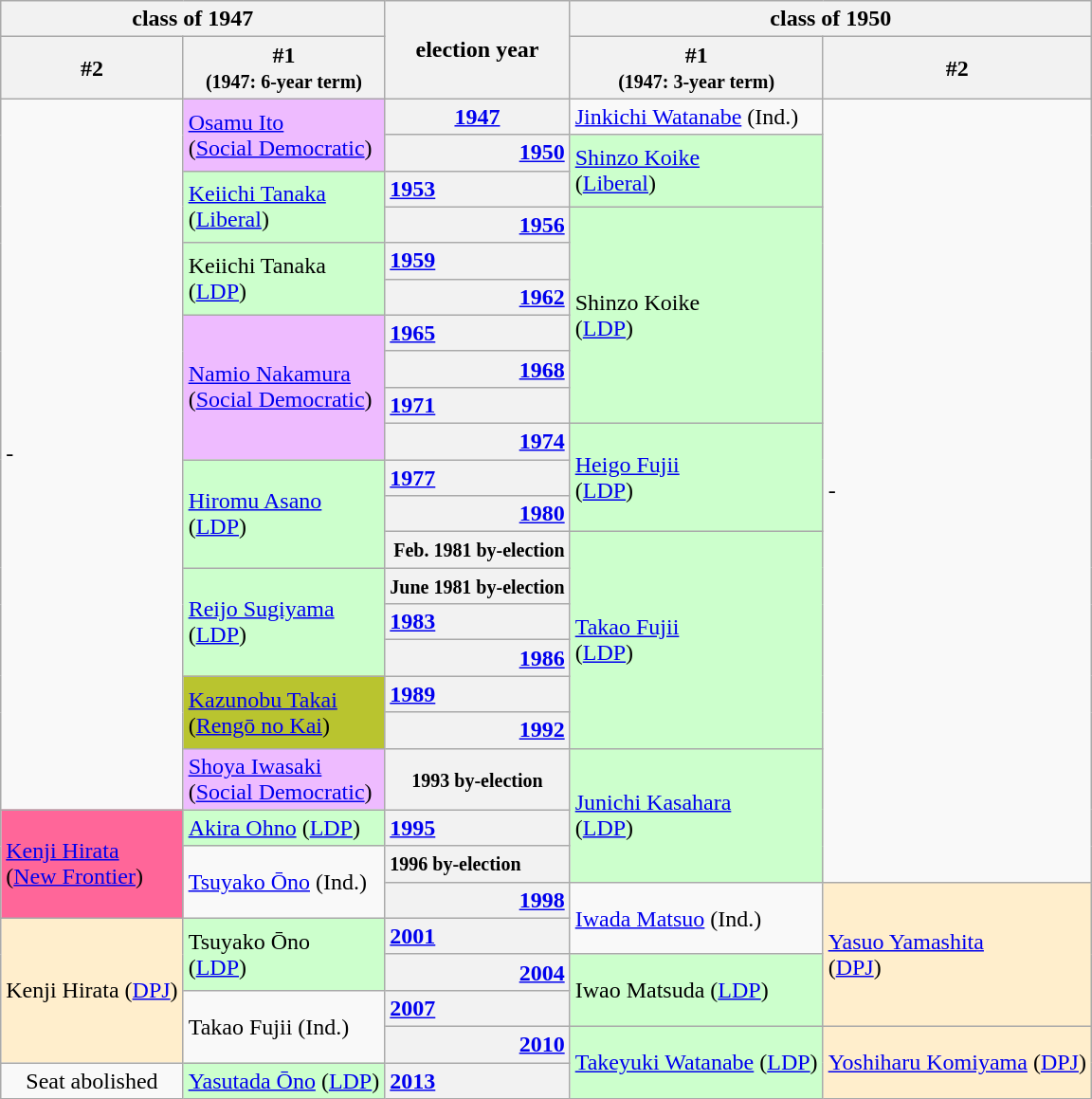<table class="wikitable" border="1">
<tr>
<th colspan="2">class of 1947</th>
<th rowspan="2">election year</th>
<th colspan="2">class of 1950</th>
</tr>
<tr>
<th>#2</th>
<th>#1<br><small>(1947: 6-year term)</small></th>
<th>#1<br><small>(1947: 3-year term)</small></th>
<th>#2</th>
</tr>
<tr>
<td rowspan="19">-</td>
<td rowspan="2" bgcolor="#EEBBFF"><a href='#'>Osamu Ito</a><br>(<a href='#'>Social Democratic</a>)</td>
<th style="text-align: center"><a href='#'>1947</a></th>
<td><a href='#'>Jinkichi Watanabe</a> (Ind.)</td>
<td rowspan="21">-</td>
</tr>
<tr>
<th style="text-align: right"><a href='#'>1950</a></th>
<td rowspan="2" bgcolor="#CCFFCC"><a href='#'>Shinzo Koike</a><br>(<a href='#'>Liberal</a>)</td>
</tr>
<tr>
<td rowspan="2" bgcolor="#CCFFCC"><a href='#'>Keiichi Tanaka</a><br>(<a href='#'>Liberal</a>)</td>
<th style="text-align: left"><a href='#'>1953</a></th>
</tr>
<tr>
<th style="text-align: right"><a href='#'>1956</a></th>
<td rowspan="6" bgcolor="#CCFFCC">Shinzo Koike<br>(<a href='#'>LDP</a>)</td>
</tr>
<tr>
<td rowspan="2" bgcolor="#CCFFCC">Keiichi Tanaka<br>(<a href='#'>LDP</a>)</td>
<th style="text-align: left"><a href='#'>1959</a></th>
</tr>
<tr>
<th style="text-align: right"><a href='#'>1962</a></th>
</tr>
<tr>
<td rowspan="4" bgcolor="#EEBBFF"><a href='#'>Namio Nakamura</a><br>(<a href='#'>Social Democratic</a>)</td>
<th style="text-align: left"><a href='#'>1965</a></th>
</tr>
<tr>
<th style="text-align: right"><a href='#'>1968</a></th>
</tr>
<tr>
<th style="text-align: left"><a href='#'>1971</a></th>
</tr>
<tr>
<th style="text-align: right"><a href='#'>1974</a></th>
<td rowspan="3" bgcolor="#CCFFCC"><a href='#'>Heigo Fujii</a><br>(<a href='#'>LDP</a>)</td>
</tr>
<tr>
<td rowspan="3" bgcolor="#CCFFCC"><a href='#'>Hiromu Asano</a><br>(<a href='#'>LDP</a>)</td>
<th style="text-align: left"><a href='#'>1977</a></th>
</tr>
<tr>
<th style="text-align: right"><a href='#'>1980</a></th>
</tr>
<tr>
<th style="text-align: right"><small>Feb. 1981 by-election</small></th>
<td rowspan="6" bgcolor="#CCFFCC"><a href='#'>Takao Fujii</a><br>(<a href='#'>LDP</a>)</td>
</tr>
<tr>
<td rowspan="3" bgcolor="#CCFFCC"><a href='#'>Reijo Sugiyama</a><br>(<a href='#'>LDP</a>)</td>
<th style="text-align: left"><small>June 1981 by-election</small></th>
</tr>
<tr>
<th style="text-align: left"><a href='#'>1983</a></th>
</tr>
<tr>
<th style="text-align: right"><a href='#'>1986</a></th>
</tr>
<tr>
<td rowspan="2" bgcolor="#B9C42F"><a href='#'>Kazunobu Takai</a><br>(<a href='#'>Rengō no Kai</a>)</td>
<th style="text-align: left"><a href='#'>1989</a></th>
</tr>
<tr>
<th style="text-align: right"><a href='#'>1992</a></th>
</tr>
<tr>
<td bgcolor="#EEBBFF"><a href='#'>Shoya Iwasaki</a><br>(<a href='#'>Social Democratic</a>)</td>
<th style="text-align: center"><small>1993 by-election</small></th>
<td rowspan="3" bgcolor="#CCFFCC"><a href='#'>Junichi Kasahara</a><br>(<a href='#'>LDP</a>)</td>
</tr>
<tr>
<td rowspan="3" bgcolor="#FF6699"><a href='#'>Kenji Hirata</a><br>(<a href='#'>New Frontier</a>)</td>
<td bgcolor="#CCFFCC"><a href='#'>Akira Ohno</a> (<a href='#'>LDP</a>)</td>
<th style="text-align: left"><a href='#'>1995</a></th>
</tr>
<tr>
<td rowspan="2"><a href='#'>Tsuyako Ōno</a> (Ind.)</td>
<th style="text-align: left"><small>1996 by-election</small></th>
</tr>
<tr>
<th style="text-align: right"><a href='#'>1998</a></th>
<td rowspan="2"><a href='#'>Iwada Matsuo</a> (Ind.)</td>
<td rowspan="4" bgcolor="#FFEECC"><a href='#'>Yasuo Yamashita</a><br>(<a href='#'>DPJ</a>)</td>
</tr>
<tr>
<td rowspan="4" bgcolor="#FFEECC">Kenji Hirata (<a href='#'>DPJ</a>)</td>
<td rowspan="2" bgcolor="#CCFFCC">Tsuyako Ōno<br>(<a href='#'>LDP</a>)</td>
<th style="text-align: left"><a href='#'>2001</a></th>
</tr>
<tr>
<th style="text-align: right"><a href='#'>2004</a></th>
<td rowspan="2" bgcolor="#CCFFCC">Iwao Matsuda (<a href='#'>LDP</a>)</td>
</tr>
<tr>
<td rowspan="2">Takao Fujii (Ind.)</td>
<th style="text-align: left"><a href='#'>2007</a></th>
</tr>
<tr>
<th style="text-align: right"><a href='#'>2010</a></th>
<td rowspan="2" bgcolor="#CCFFCC"><a href='#'>Takeyuki Watanabe</a> (<a href='#'>LDP</a>)</td>
<td rowspan="2" bgcolor="#FFEECC"><a href='#'>Yoshiharu Komiyama</a> (<a href='#'>DPJ</a>)</td>
</tr>
<tr>
<td align="center">Seat abolished</td>
<td bgcolor="#CCFFCC"><a href='#'>Yasutada Ōno</a> (<a href='#'>LDP</a>)</td>
<th style="text-align: left"><a href='#'>2013</a></th>
</tr>
</table>
